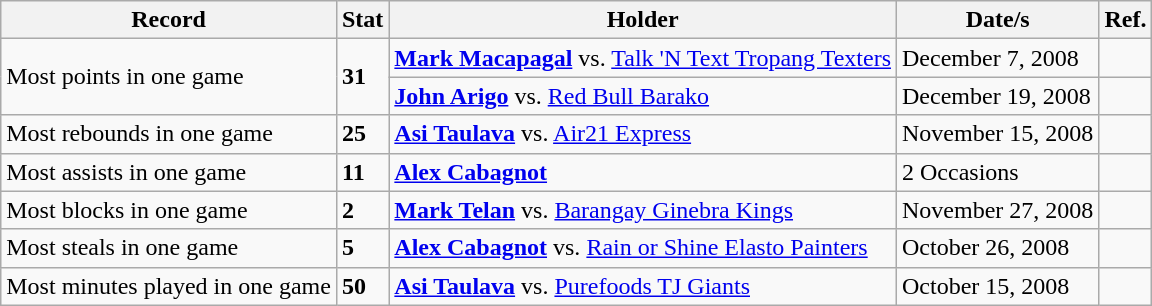<table class=wikitable>
<tr>
<th>Record</th>
<th>Stat</th>
<th>Holder</th>
<th>Date/s</th>
<th>Ref.</th>
</tr>
<tr>
<td rowspan=2>Most points in one game</td>
<td rowspan=2><strong>31</strong></td>
<td><strong><a href='#'>Mark Macapagal</a></strong> vs. <a href='#'>Talk 'N Text Tropang Texters</a></td>
<td>December 7, 2008</td>
<td></td>
</tr>
<tr>
<td><strong><a href='#'>John Arigo</a></strong> vs. <a href='#'>Red Bull Barako</a></td>
<td>December 19, 2008</td>
<td></td>
</tr>
<tr>
<td>Most rebounds in one game</td>
<td><strong>25</strong></td>
<td><strong><a href='#'>Asi Taulava</a></strong> vs. <a href='#'>Air21 Express</a></td>
<td>November 15, 2008</td>
<td></td>
</tr>
<tr>
<td>Most assists in one game</td>
<td><strong>11</strong></td>
<td><strong><a href='#'>Alex Cabagnot</a></strong></td>
<td>2 Occasions</td>
<td></td>
</tr>
<tr>
<td>Most blocks in one game</td>
<td><strong>2</strong></td>
<td><strong><a href='#'>Mark Telan</a></strong> vs. <a href='#'>Barangay Ginebra Kings</a></td>
<td>November 27, 2008</td>
<td></td>
</tr>
<tr>
<td>Most steals in one game</td>
<td><strong>5</strong></td>
<td><strong><a href='#'>Alex Cabagnot</a></strong> vs. <a href='#'>Rain or Shine Elasto Painters</a></td>
<td>October 26, 2008</td>
<td></td>
</tr>
<tr>
<td>Most minutes played in one game</td>
<td><strong>50</strong></td>
<td><strong><a href='#'>Asi Taulava</a></strong> vs. <a href='#'>Purefoods TJ Giants</a></td>
<td>October 15, 2008</td>
<td></td>
</tr>
</table>
